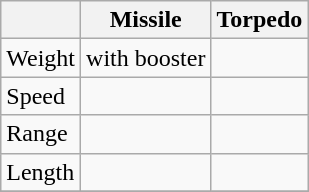<table class="wikitable" border="1">
<tr>
<th></th>
<th>Missile</th>
<th>Torpedo</th>
</tr>
<tr>
<td>Weight</td>
<td> with booster</td>
<td></td>
</tr>
<tr>
<td>Speed</td>
<td></td>
<td></td>
</tr>
<tr>
<td>Range</td>
<td></td>
<td></td>
</tr>
<tr>
<td>Length</td>
<td></td>
<td></td>
</tr>
<tr>
</tr>
</table>
